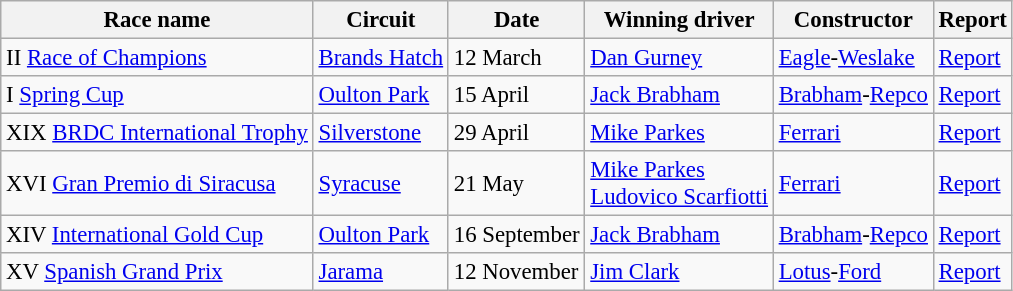<table class="wikitable sortable" style="font-size:95%">
<tr>
<th>Race name</th>
<th>Circuit</th>
<th>Date</th>
<th>Winning driver</th>
<th>Constructor</th>
<th>Report</th>
</tr>
<tr>
<td> II <a href='#'>Race of Champions</a></td>
<td><a href='#'>Brands Hatch</a></td>
<td>12 March</td>
<td> <a href='#'>Dan Gurney</a></td>
<td> <a href='#'>Eagle</a>-<a href='#'>Weslake</a></td>
<td><a href='#'>Report</a></td>
</tr>
<tr>
<td> I <a href='#'>Spring Cup</a></td>
<td><a href='#'>Oulton Park</a></td>
<td>15 April</td>
<td> <a href='#'>Jack Brabham</a></td>
<td> <a href='#'>Brabham</a>-<a href='#'>Repco</a></td>
<td><a href='#'>Report</a></td>
</tr>
<tr>
<td> XIX <a href='#'>BRDC International Trophy</a></td>
<td><a href='#'>Silverstone</a></td>
<td>29 April</td>
<td> <a href='#'>Mike Parkes</a></td>
<td> <a href='#'>Ferrari</a></td>
<td><a href='#'>Report</a></td>
</tr>
<tr>
<td> XVI <a href='#'>Gran Premio di Siracusa</a></td>
<td><a href='#'>Syracuse</a></td>
<td>21 May</td>
<td> <a href='#'>Mike Parkes</a><br> <a href='#'>Ludovico Scarfiotti</a></td>
<td> <a href='#'>Ferrari</a></td>
<td><a href='#'>Report</a></td>
</tr>
<tr>
<td> XIV <a href='#'>International Gold Cup</a></td>
<td><a href='#'>Oulton Park</a></td>
<td>16 September</td>
<td> <a href='#'>Jack Brabham</a></td>
<td> <a href='#'>Brabham</a>-<a href='#'>Repco</a></td>
<td><a href='#'>Report</a></td>
</tr>
<tr>
<td> XV <a href='#'>Spanish Grand Prix</a></td>
<td><a href='#'>Jarama</a></td>
<td>12 November</td>
<td> <a href='#'>Jim Clark</a></td>
<td> <a href='#'>Lotus</a>-<a href='#'>Ford</a></td>
<td><a href='#'>Report</a></td>
</tr>
</table>
